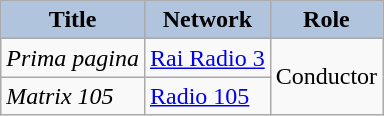<table class="wikitable" border="2" cellpadding="4">
<tr>
<th style="background:#B0C4DE;">Title</th>
<th style="background:#B0C4DE;">Network</th>
<th style="background:#B0C4DE;">Role</th>
</tr>
<tr>
<td><em>Prima pagina</em></td>
<td><a href='#'>Rai Radio 3</a></td>
<td rowspan="2">Conductor</td>
</tr>
<tr>
<td><em>Matrix 105</em></td>
<td><a href='#'>Radio 105</a></td>
</tr>
</table>
